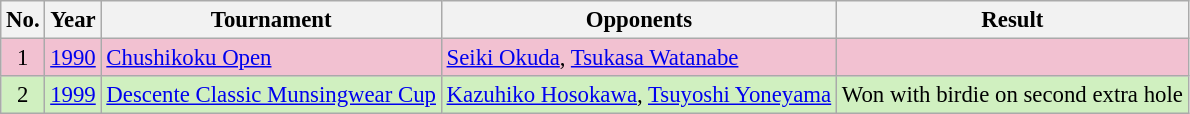<table class="wikitable" style="font-size:95%;">
<tr>
<th>No.</th>
<th>Year</th>
<th>Tournament</th>
<th>Opponents</th>
<th>Result</th>
</tr>
<tr style="background:#F2C1D1;">
<td align=center>1</td>
<td><a href='#'>1990</a></td>
<td><a href='#'>Chushikoku Open</a></td>
<td> <a href='#'>Seiki Okuda</a>,  <a href='#'>Tsukasa Watanabe</a></td>
<td></td>
</tr>
<tr style="background:#D0F0C0;">
<td align=center>2</td>
<td><a href='#'>1999</a></td>
<td><a href='#'>Descente Classic Munsingwear Cup</a></td>
<td> <a href='#'>Kazuhiko Hosokawa</a>,  <a href='#'>Tsuyoshi Yoneyama</a></td>
<td>Won with birdie on second extra hole</td>
</tr>
</table>
